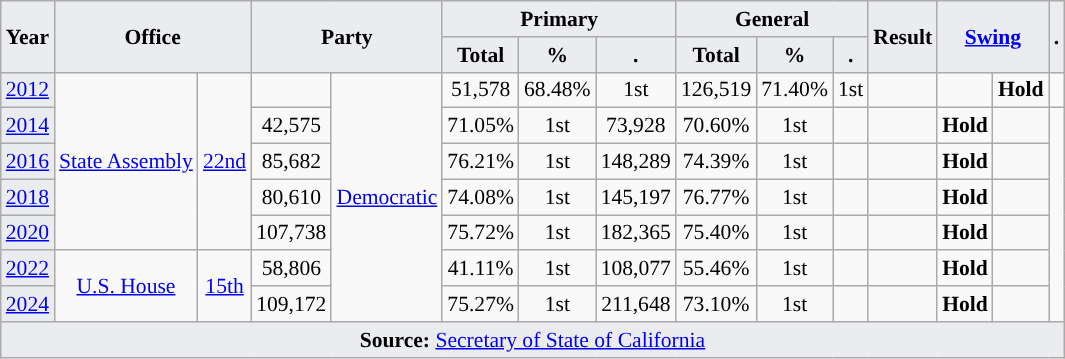<table class="wikitable" style="font-size:90%; text-align:center;">
<tr>
<th style="background-color:#EAECF0;" rowspan=2>Year</th>
<th style="background-color:#EAECF0;" colspan=2 rowspan=2>Office</th>
<th style="background-color:#EAECF0;" colspan=2 rowspan=2>Party</th>
<th style="background-color:#EAECF0;" colspan=3>Primary</th>
<th style="background-color:#EAECF0;" colspan=3>General</th>
<th style="background-color:#EAECF0;" rowspan=2>Result</th>
<th style="background-color:#EAECF0;" colspan=2 rowspan=2><a href='#'>Swing</a></th>
<th style="background-color:#EAECF0;" rowspan=2>.</th>
</tr>
<tr>
<th style="background-color:#EAECF0;">Total</th>
<th style="background-color:#EAECF0;">%</th>
<th style="background-color:#EAECF0;">.</th>
<th style="background-color:#EAECF0;">Total</th>
<th style="background-color:#EAECF0;">%</th>
<th style="background-color:#EAECF0;">.</th>
</tr>
<tr>
<td style="background-color:#EAECF0;"><a href='#'>2012</a></td>
<td rowspan=5><a href='#'>State Assembly</a></td>
<td rowspan=5><a href='#'>22nd</a></td>
<td style="background-color:"></td>
<td rowspan=7><a href='#'>Democratic</a></td>
<td>51,578</td>
<td>68.48%</td>
<td>1st</td>
<td>126,519</td>
<td>71.40%</td>
<td>1st</td>
<td></td>
<td style="background-color:"></td>
<td><strong>Hold</strong></td>
<td></td>
</tr>
<tr>
<td style="background-color:#EAECF0;"><a href='#'>2014</a></td>
<td>42,575</td>
<td>71.05%</td>
<td>1st</td>
<td>73,928</td>
<td>70.60%</td>
<td>1st</td>
<td></td>
<td style="background-color:"></td>
<td><strong>Hold</strong></td>
<td></td>
</tr>
<tr>
<td style="background-color:#EAECF0;"><a href='#'>2016</a></td>
<td>85,682</td>
<td>76.21%</td>
<td>1st</td>
<td>148,289</td>
<td>74.39%</td>
<td>1st</td>
<td></td>
<td style="background-color:"></td>
<td><strong>Hold</strong></td>
<td></td>
</tr>
<tr>
<td style="background-color:#EAECF0;"><a href='#'>2018</a></td>
<td>80,610</td>
<td>74.08%</td>
<td>1st</td>
<td>145,197</td>
<td>76.77%</td>
<td>1st</td>
<td></td>
<td style="background-color:"></td>
<td><strong>Hold</strong></td>
<td></td>
</tr>
<tr>
<td style="background-color:#EAECF0;"><a href='#'>2020</a></td>
<td>107,738</td>
<td>75.72%</td>
<td>1st</td>
<td>182,365</td>
<td>75.40%</td>
<td>1st</td>
<td></td>
<td style="background-color:"></td>
<td><strong>Hold</strong></td>
<td></td>
</tr>
<tr>
<td style="background-color:#EAECF0;"><a href='#'>2022</a></td>
<td rowspan="2"><a href='#'>U.S. House</a></td>
<td rowspan=2><a href='#'>15th</a></td>
<td>58,806</td>
<td>41.11%</td>
<td>1st</td>
<td>108,077</td>
<td>55.46%</td>
<td>1st</td>
<td></td>
<td style="background-color:"></td>
<td><strong>Hold</strong></td>
<td></td>
</tr>
<tr>
<td style="background-color:#EAECF0;"><a href='#'>2024</a></td>
<td>109,172</td>
<td>75.27%</td>
<td>1st</td>
<td>211,648</td>
<td>73.10%</td>
<td>1st</td>
<td></td>
<td style="background-color:"></td>
<td><strong>Hold</strong></td>
<td></td>
</tr>
<tr>
<td style="background-color:#EAECF0;" colspan=15><strong>Source:</strong> <a href='#'>Secretary of State of California</a>  </td>
</tr>
</table>
